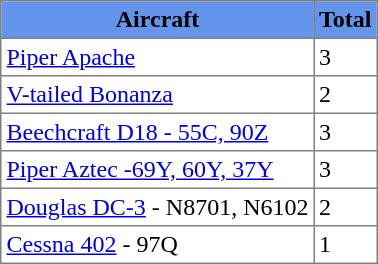<table class="toccolours sortable" border="1" cellpadding="3" style="margin:1em auto; border-collapse:collapse">
<tr bgcolor=#6495ED>
<th>Aircraft</th>
<th>Total</th>
</tr>
<tr>
<td><a href='#'>Piper Apache</a></td>
<td>3</td>
</tr>
<tr>
<td><a href='#'>V-tailed Bonanza</a></td>
<td>2</td>
</tr>
<tr>
<td><a href='#'>Beechcraft D18 - 55C, 90Z</a></td>
<td>3</td>
</tr>
<tr>
<td><a href='#'>Piper Aztec -69Y, 60Y, 37Y</a></td>
<td>3</td>
</tr>
<tr>
<td><a href='#'>Douglas DC-3</a> - N8701, N6102</td>
<td>2</td>
</tr>
<tr>
<td><a href='#'>Cessna 402</a> - 97Q</td>
<td>1</td>
</tr>
</table>
